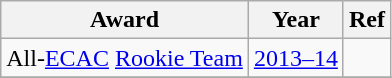<table class="wikitable">
<tr>
<th>Award</th>
<th>Year</th>
<th>Ref</th>
</tr>
<tr>
<td>All-<a href='#'>ECAC</a> <a href='#'>Rookie Team</a></td>
<td><a href='#'>2013–14</a></td>
<td></td>
</tr>
<tr>
</tr>
</table>
